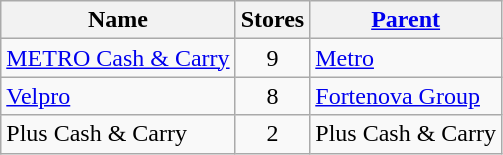<table class="wikitable sortable">
<tr>
<th>Name</th>
<th>Stores</th>
<th><a href='#'>Parent</a></th>
</tr>
<tr>
<td><a href='#'>METRO Cash & Carry</a></td>
<td style="text-align:center;">9</td>
<td><a href='#'>Metro</a></td>
</tr>
<tr>
<td><a href='#'>Velpro</a></td>
<td style="text-align:center;">8</td>
<td><a href='#'>Fortenova Group</a></td>
</tr>
<tr>
<td>Plus Cash & Carry</td>
<td style="text-align:center;">2</td>
<td>Plus Cash & Carry</td>
</tr>
</table>
